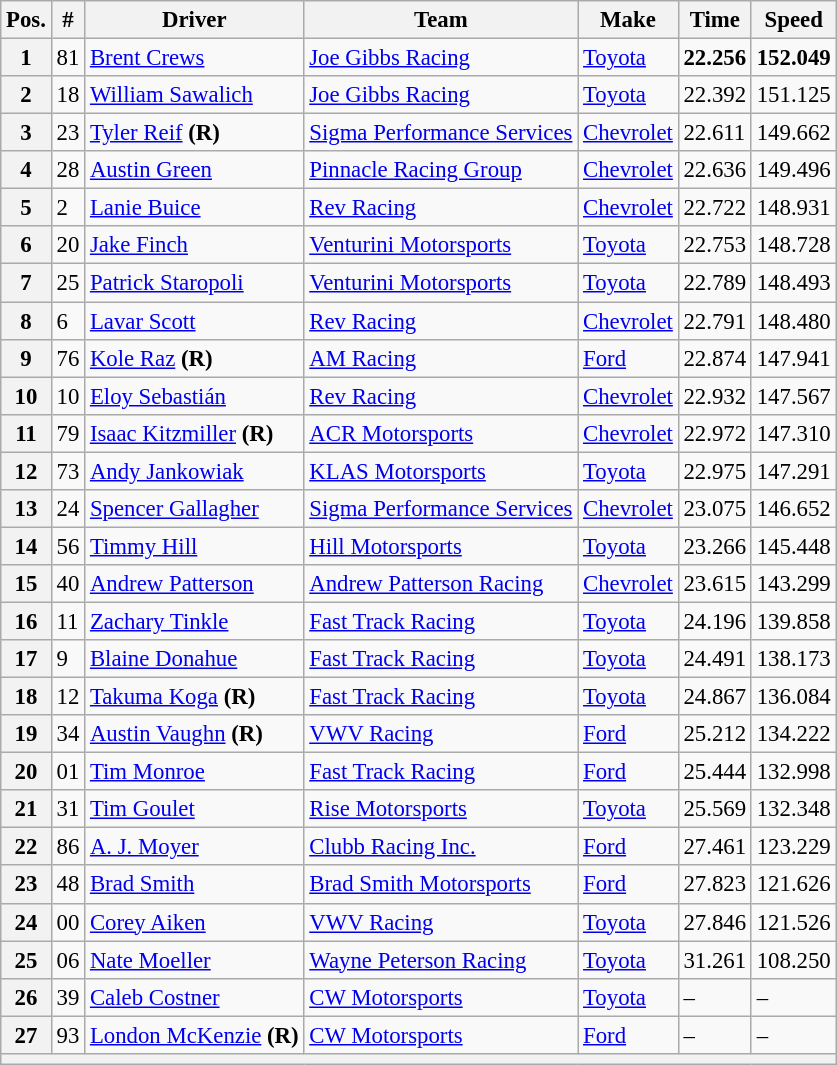<table class="wikitable" style="font-size:95%">
<tr>
<th>Pos.</th>
<th>#</th>
<th>Driver</th>
<th>Team</th>
<th>Make</th>
<th>Time</th>
<th>Speed</th>
</tr>
<tr>
<th>1</th>
<td>81</td>
<td><a href='#'>Brent Crews</a></td>
<td><a href='#'>Joe Gibbs Racing</a></td>
<td><a href='#'>Toyota</a></td>
<td><strong>22.256</strong></td>
<td><strong>152.049</strong></td>
</tr>
<tr>
<th>2</th>
<td>18</td>
<td><a href='#'>William Sawalich</a></td>
<td><a href='#'>Joe Gibbs Racing</a></td>
<td><a href='#'>Toyota</a></td>
<td>22.392</td>
<td>151.125</td>
</tr>
<tr>
<th>3</th>
<td>23</td>
<td><a href='#'>Tyler Reif</a> <strong>(R)</strong></td>
<td><a href='#'>Sigma Performance Services</a></td>
<td><a href='#'>Chevrolet</a></td>
<td>22.611</td>
<td>149.662</td>
</tr>
<tr>
<th>4</th>
<td>28</td>
<td><a href='#'>Austin Green</a></td>
<td><a href='#'>Pinnacle Racing Group</a></td>
<td><a href='#'>Chevrolet</a></td>
<td>22.636</td>
<td>149.496</td>
</tr>
<tr>
<th>5</th>
<td>2</td>
<td><a href='#'>Lanie Buice</a></td>
<td><a href='#'>Rev Racing</a></td>
<td><a href='#'>Chevrolet</a></td>
<td>22.722</td>
<td>148.931</td>
</tr>
<tr>
<th>6</th>
<td>20</td>
<td><a href='#'>Jake Finch</a></td>
<td><a href='#'>Venturini Motorsports</a></td>
<td><a href='#'>Toyota</a></td>
<td>22.753</td>
<td>148.728</td>
</tr>
<tr>
<th>7</th>
<td>25</td>
<td><a href='#'>Patrick Staropoli</a></td>
<td><a href='#'>Venturini Motorsports</a></td>
<td><a href='#'>Toyota</a></td>
<td>22.789</td>
<td>148.493</td>
</tr>
<tr>
<th>8</th>
<td>6</td>
<td><a href='#'>Lavar Scott</a></td>
<td><a href='#'>Rev Racing</a></td>
<td><a href='#'>Chevrolet</a></td>
<td>22.791</td>
<td>148.480</td>
</tr>
<tr>
<th>9</th>
<td>76</td>
<td><a href='#'>Kole Raz</a> <strong>(R)</strong></td>
<td><a href='#'>AM Racing</a></td>
<td><a href='#'>Ford</a></td>
<td>22.874</td>
<td>147.941</td>
</tr>
<tr>
<th>10</th>
<td>10</td>
<td><a href='#'>Eloy Sebastián</a></td>
<td><a href='#'>Rev Racing</a></td>
<td><a href='#'>Chevrolet</a></td>
<td>22.932</td>
<td>147.567</td>
</tr>
<tr>
<th>11</th>
<td>79</td>
<td><a href='#'>Isaac Kitzmiller</a> <strong>(R)</strong></td>
<td><a href='#'>ACR Motorsports</a></td>
<td><a href='#'>Chevrolet</a></td>
<td>22.972</td>
<td>147.310</td>
</tr>
<tr>
<th>12</th>
<td>73</td>
<td><a href='#'>Andy Jankowiak</a></td>
<td><a href='#'>KLAS Motorsports</a></td>
<td><a href='#'>Toyota</a></td>
<td>22.975</td>
<td>147.291</td>
</tr>
<tr>
<th>13</th>
<td>24</td>
<td><a href='#'>Spencer Gallagher</a></td>
<td><a href='#'>Sigma Performance Services</a></td>
<td><a href='#'>Chevrolet</a></td>
<td>23.075</td>
<td>146.652</td>
</tr>
<tr>
<th>14</th>
<td>56</td>
<td><a href='#'>Timmy Hill</a></td>
<td><a href='#'>Hill Motorsports</a></td>
<td><a href='#'>Toyota</a></td>
<td>23.266</td>
<td>145.448</td>
</tr>
<tr>
<th>15</th>
<td>40</td>
<td><a href='#'>Andrew Patterson</a></td>
<td><a href='#'>Andrew Patterson Racing</a></td>
<td><a href='#'>Chevrolet</a></td>
<td>23.615</td>
<td>143.299</td>
</tr>
<tr>
<th>16</th>
<td>11</td>
<td><a href='#'>Zachary Tinkle</a></td>
<td><a href='#'>Fast Track Racing</a></td>
<td><a href='#'>Toyota</a></td>
<td>24.196</td>
<td>139.858</td>
</tr>
<tr>
<th>17</th>
<td>9</td>
<td><a href='#'>Blaine Donahue</a></td>
<td><a href='#'>Fast Track Racing</a></td>
<td><a href='#'>Toyota</a></td>
<td>24.491</td>
<td>138.173</td>
</tr>
<tr>
<th>18</th>
<td>12</td>
<td><a href='#'>Takuma Koga</a> <strong>(R)</strong></td>
<td><a href='#'>Fast Track Racing</a></td>
<td><a href='#'>Toyota</a></td>
<td>24.867</td>
<td>136.084</td>
</tr>
<tr>
<th>19</th>
<td>34</td>
<td><a href='#'>Austin Vaughn</a> <strong>(R)</strong></td>
<td><a href='#'>VWV Racing</a></td>
<td><a href='#'>Ford</a></td>
<td>25.212</td>
<td>134.222</td>
</tr>
<tr>
<th>20</th>
<td>01</td>
<td><a href='#'>Tim Monroe</a></td>
<td><a href='#'>Fast Track Racing</a></td>
<td><a href='#'>Ford</a></td>
<td>25.444</td>
<td>132.998</td>
</tr>
<tr>
<th>21</th>
<td>31</td>
<td><a href='#'>Tim Goulet</a></td>
<td><a href='#'>Rise Motorsports</a></td>
<td><a href='#'>Toyota</a></td>
<td>25.569</td>
<td>132.348</td>
</tr>
<tr>
<th>22</th>
<td>86</td>
<td><a href='#'>A. J. Moyer</a></td>
<td><a href='#'>Clubb Racing Inc.</a></td>
<td><a href='#'>Ford</a></td>
<td>27.461</td>
<td>123.229</td>
</tr>
<tr>
<th>23</th>
<td>48</td>
<td><a href='#'>Brad Smith</a></td>
<td><a href='#'>Brad Smith Motorsports</a></td>
<td><a href='#'>Ford</a></td>
<td>27.823</td>
<td>121.626</td>
</tr>
<tr>
<th>24</th>
<td>00</td>
<td><a href='#'>Corey Aiken</a></td>
<td><a href='#'>VWV Racing</a></td>
<td><a href='#'>Toyota</a></td>
<td>27.846</td>
<td>121.526</td>
</tr>
<tr>
<th>25</th>
<td>06</td>
<td><a href='#'>Nate Moeller</a></td>
<td><a href='#'>Wayne Peterson Racing</a></td>
<td><a href='#'>Toyota</a></td>
<td>31.261</td>
<td>108.250</td>
</tr>
<tr>
<th>26</th>
<td>39</td>
<td><a href='#'>Caleb Costner</a></td>
<td><a href='#'>CW Motorsports</a></td>
<td><a href='#'>Toyota</a></td>
<td>–</td>
<td>–</td>
</tr>
<tr>
<th>27</th>
<td>93</td>
<td><a href='#'>London McKenzie</a> <strong>(R)</strong></td>
<td><a href='#'>CW Motorsports</a></td>
<td><a href='#'>Ford</a></td>
<td>–</td>
<td>–</td>
</tr>
<tr>
<th colspan="7"></th>
</tr>
</table>
